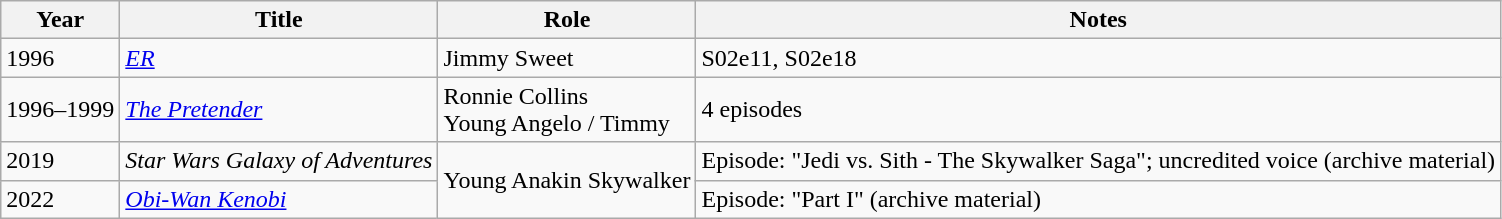<table class="wikitable">
<tr>
<th>Year</th>
<th>Title</th>
<th>Role</th>
<th class="unsortable">Notes</th>
</tr>
<tr>
<td>1996</td>
<td><em><a href='#'>ER</a></em></td>
<td>Jimmy Sweet</td>
<td>S02e11, S02e18</td>
</tr>
<tr>
<td>1996–1999</td>
<td><em><a href='#'>The Pretender</a></em></td>
<td>Ronnie Collins<br>Young Angelo / Timmy</td>
<td rowspan=1>4 episodes</td>
</tr>
<tr>
<td>2019</td>
<td><em>Star Wars Galaxy of Adventures</em></td>
<td rowspan="2">Young Anakin Skywalker</td>
<td>Episode: "Jedi vs. Sith - The Skywalker Saga"; uncredited voice (archive material)</td>
</tr>
<tr>
<td>2022</td>
<td><em><a href='#'>Obi-Wan Kenobi</a></em></td>
<td>Episode: "Part I" (archive material)</td>
</tr>
</table>
